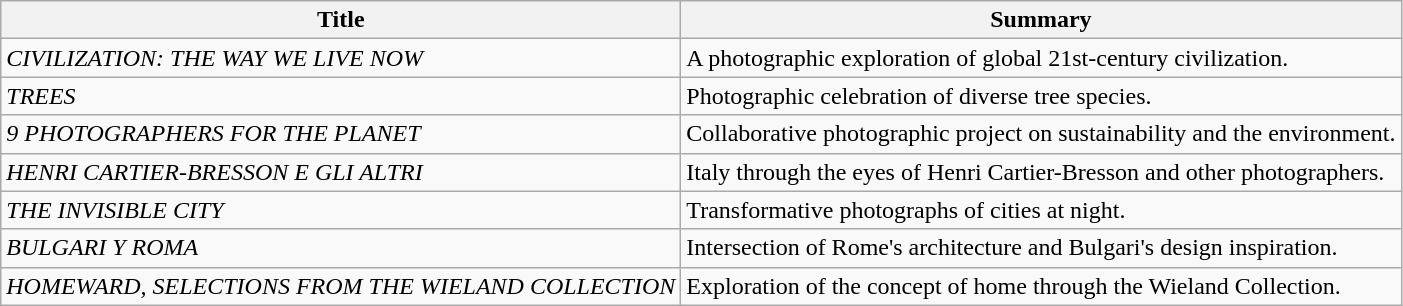<table class="wikitable">
<tr>
<th>Title</th>
<th>Summary</th>
</tr>
<tr>
<td><em>CIVILIZATION: THE WAY WE LIVE NOW</em></td>
<td>A photographic exploration of global 21st-century civilization.</td>
</tr>
<tr>
<td><em>TREES</em></td>
<td>Photographic celebration of diverse tree species.</td>
</tr>
<tr>
<td><em>9 PHOTOGRAPHERS FOR THE PLANET</em></td>
<td>Collaborative photographic project on sustainability and the environment.</td>
</tr>
<tr>
<td><em>HENRI CARTIER-BRESSON E GLI ALTRI</em></td>
<td>Italy through the eyes of Henri Cartier-Bresson and other photographers.</td>
</tr>
<tr>
<td><em>THE INVISIBLE CITY</em></td>
<td>Transformative photographs of cities at night.</td>
</tr>
<tr>
<td><em>BULGARI Y ROMA</em></td>
<td>Intersection of Rome's architecture and Bulgari's design inspiration.</td>
</tr>
<tr>
<td><em>HOMEWARD, SELECTIONS FROM THE WIELAND COLLECTION</em></td>
<td>Exploration of the concept of home through the Wieland Collection.</td>
</tr>
</table>
